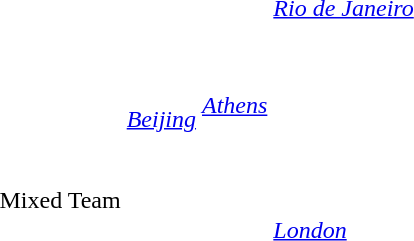<table>
<tr>
<td rowspan=2>Mixed Team<br></td>
<td rowspan=2> <a href='#'><em>Beijing</em></a><br><br> <br><br><br><br><br></td>
<td rowspan=2> <a href='#'><em>Athens</em></a><br><br> <br><br><br><br><br><br></td>
<td> <a href='#'><em>Rio de Janeiro</em></a><br><br> <br><br><br><br><br><br></td>
</tr>
<tr>
<td> <a href='#'><em>London</em></a><br><br> <br><br><br><br><br></td>
</tr>
</table>
